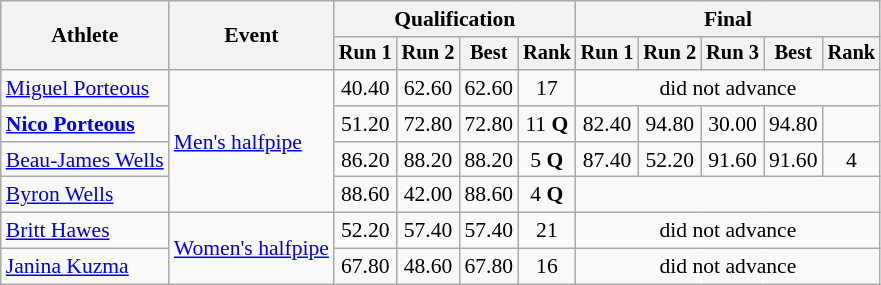<table class="wikitable" style="font-size:90%;text-align:center;">
<tr>
<th rowspan="2">Athlete</th>
<th rowspan="2">Event</th>
<th colspan="4">Qualification</th>
<th colspan="5">Final</th>
</tr>
<tr style="font-size:95%">
<th>Run 1</th>
<th>Run 2</th>
<th>Best</th>
<th>Rank</th>
<th>Run 1</th>
<th>Run 2</th>
<th>Run 3</th>
<th>Best</th>
<th>Rank</th>
</tr>
<tr>
<td style="text-align:left;"><a href='#'>Miguel Porteous</a></td>
<td align="left" rowspan=4><a href='#'>Men's halfpipe</a></td>
<td>40.40</td>
<td>62.60</td>
<td>62.60</td>
<td>17</td>
<td colspan=5>did not advance</td>
</tr>
<tr>
<td style="text-align:left;"><strong><a href='#'>Nico Porteous</a></strong></td>
<td>51.20</td>
<td>72.80</td>
<td>72.80</td>
<td>11 <strong>Q</strong></td>
<td>82.40</td>
<td>94.80</td>
<td>30.00</td>
<td>94.80</td>
<td></td>
</tr>
<tr>
<td style="text-align:left;"><a href='#'>Beau-James Wells</a></td>
<td>86.20</td>
<td>88.20</td>
<td>88.20</td>
<td>5 <strong>Q</strong></td>
<td>87.40</td>
<td>52.20</td>
<td>91.60</td>
<td>91.60</td>
<td>4</td>
</tr>
<tr>
<td style="text-align:left;"><a href='#'>Byron Wells</a></td>
<td>88.60</td>
<td>42.00</td>
<td>88.60</td>
<td>4 <strong>Q</strong></td>
<td colspan=5></td>
</tr>
<tr>
<td style="text-align:left;"><a href='#'>Britt Hawes</a></td>
<td align="left" rowspan=2><a href='#'>Women's halfpipe</a></td>
<td>52.20</td>
<td>57.40</td>
<td>57.40</td>
<td>21</td>
<td colspan=5>did not advance</td>
</tr>
<tr>
<td style="text-align:left;"><a href='#'>Janina Kuzma</a></td>
<td>67.80</td>
<td>48.60</td>
<td>67.80</td>
<td>16</td>
<td colspan=5>did not advance</td>
</tr>
</table>
